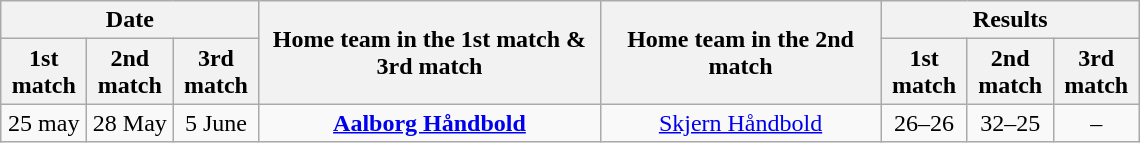<table class="wikitable" style="text-align:center; margin-left:1em;">
<tr>
<th colspan="3">Date</th>
<th rowspan="2" style="width:220px;">Home team in the 1st match & 3rd match</th>
<th rowspan="2" style="width:180px;">Home team in the 2nd match</th>
<th colspan="3">Results</th>
</tr>
<tr>
<th style="width:50px;">1st match</th>
<th style="width:50px;">2nd match</th>
<th style="width:50px;">3rd match</th>
<th style="width:50px;">1st match</th>
<th style="width:50px;">2nd match</th>
<th style="width:50px;">3rd match</th>
</tr>
<tr>
<td>25 may</td>
<td>28 May</td>
<td>5 June</td>
<td><strong><a href='#'>Aalborg Håndbold</a></strong></td>
<td><a href='#'>Skjern Håndbold</a></td>
<td>26–26</td>
<td>32–25</td>
<td>–</td>
</tr>
</table>
